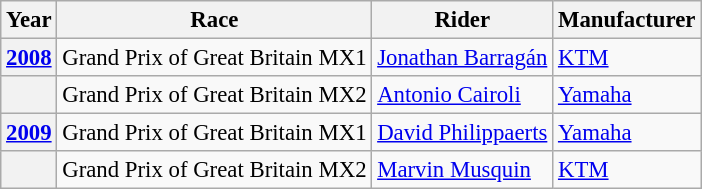<table class="wikitable" style="font-size: 95%;">
<tr>
<th>Year</th>
<th>Race</th>
<th>Rider</th>
<th>Manufacturer</th>
</tr>
<tr>
<th><a href='#'>2008</a></th>
<td>Grand Prix of Great Britain MX1</td>
<td> <a href='#'>Jonathan Barragán</a></td>
<td><a href='#'>KTM</a></td>
</tr>
<tr>
<th></th>
<td>Grand Prix of Great Britain MX2</td>
<td> <a href='#'>Antonio Cairoli</a></td>
<td><a href='#'>Yamaha</a></td>
</tr>
<tr>
<th><a href='#'>2009</a></th>
<td>Grand Prix of Great Britain MX1</td>
<td> <a href='#'>David Philippaerts</a></td>
<td><a href='#'>Yamaha</a></td>
</tr>
<tr>
<th></th>
<td>Grand Prix of Great Britain MX2</td>
<td> <a href='#'>Marvin Musquin</a></td>
<td><a href='#'>KTM</a></td>
</tr>
</table>
